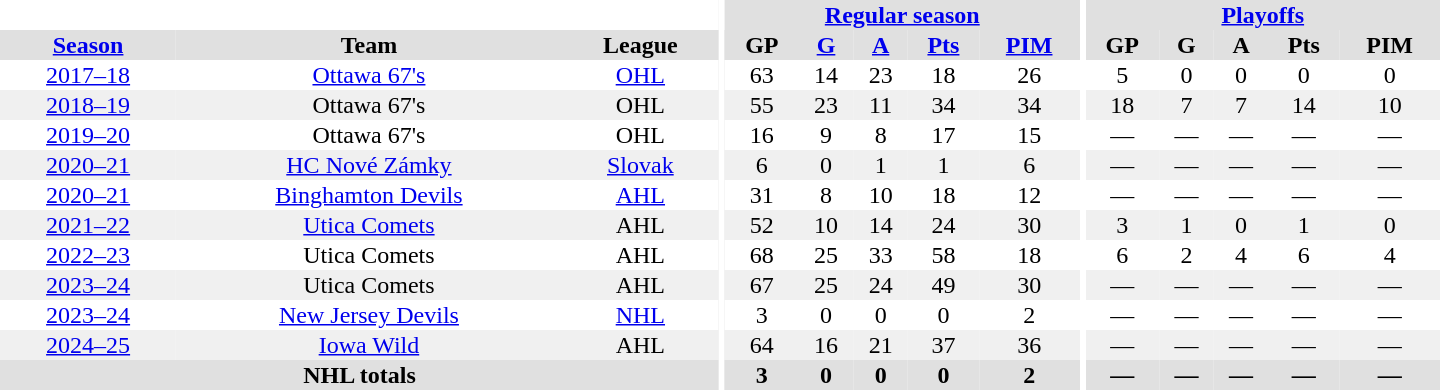<table border="0" cellpadding="1" cellspacing="0" style="text-align:center; width:60em;">
<tr bgcolor="#e0e0e0">
<th colspan="3" bgcolor="#ffffff"></th>
<th rowspan="94" bgcolor="#ffffff"></th>
<th colspan="5"><a href='#'>Regular season</a></th>
<th rowspan="94" bgcolor="#ffffff"></th>
<th colspan="5"><a href='#'>Playoffs</a></th>
</tr>
<tr bgcolor="#e0e0e0">
<th><a href='#'>Season</a></th>
<th>Team</th>
<th>League</th>
<th>GP</th>
<th><a href='#'>G</a></th>
<th><a href='#'>A</a></th>
<th><a href='#'>Pts</a></th>
<th><a href='#'>PIM</a></th>
<th>GP</th>
<th>G</th>
<th>A</th>
<th>Pts</th>
<th>PIM</th>
</tr>
<tr>
<td><a href='#'>2017–18</a></td>
<td><a href='#'>Ottawa 67's</a></td>
<td><a href='#'>OHL</a></td>
<td>63</td>
<td>14</td>
<td>23</td>
<td>18</td>
<td>26</td>
<td>5</td>
<td>0</td>
<td>0</td>
<td>0</td>
<td>0</td>
</tr>
<tr bgcolor="#f0f0f0">
<td><a href='#'>2018–19</a></td>
<td>Ottawa 67's</td>
<td>OHL</td>
<td>55</td>
<td>23</td>
<td>11</td>
<td>34</td>
<td>34</td>
<td>18</td>
<td>7</td>
<td>7</td>
<td>14</td>
<td>10</td>
</tr>
<tr>
<td><a href='#'>2019–20</a></td>
<td>Ottawa 67's</td>
<td>OHL</td>
<td>16</td>
<td>9</td>
<td>8</td>
<td>17</td>
<td>15</td>
<td>—</td>
<td>—</td>
<td>—</td>
<td>—</td>
<td>—</td>
</tr>
<tr bgcolor="#f0f0f0">
<td><a href='#'>2020–21</a></td>
<td><a href='#'>HC Nové Zámky</a></td>
<td><a href='#'>Slovak</a></td>
<td>6</td>
<td>0</td>
<td>1</td>
<td>1</td>
<td>6</td>
<td>—</td>
<td>—</td>
<td>—</td>
<td>—</td>
<td>—</td>
</tr>
<tr>
<td><a href='#'>2020–21</a></td>
<td><a href='#'>Binghamton Devils</a></td>
<td><a href='#'>AHL</a></td>
<td>31</td>
<td>8</td>
<td>10</td>
<td>18</td>
<td>12</td>
<td>—</td>
<td>—</td>
<td>—</td>
<td>—</td>
<td>—</td>
</tr>
<tr bgcolor="#f0f0f0">
<td><a href='#'>2021–22</a></td>
<td><a href='#'>Utica Comets</a></td>
<td>AHL</td>
<td>52</td>
<td>10</td>
<td>14</td>
<td>24</td>
<td>30</td>
<td>3</td>
<td>1</td>
<td>0</td>
<td>1</td>
<td>0</td>
</tr>
<tr>
<td><a href='#'>2022–23</a></td>
<td>Utica Comets</td>
<td>AHL</td>
<td>68</td>
<td>25</td>
<td>33</td>
<td>58</td>
<td>18</td>
<td>6</td>
<td>2</td>
<td>4</td>
<td>6</td>
<td>4</td>
</tr>
<tr bgcolor="f0f0f0">
<td><a href='#'>2023–24</a></td>
<td>Utica Comets</td>
<td>AHL</td>
<td>67</td>
<td>25</td>
<td>24</td>
<td>49</td>
<td>30</td>
<td>—</td>
<td>—</td>
<td>—</td>
<td>—</td>
<td>—</td>
</tr>
<tr>
<td><a href='#'>2023–24</a></td>
<td><a href='#'>New Jersey Devils</a></td>
<td><a href='#'>NHL</a></td>
<td>3</td>
<td>0</td>
<td>0</td>
<td>0</td>
<td>2</td>
<td>—</td>
<td>—</td>
<td>—</td>
<td>—</td>
<td>—</td>
</tr>
<tr bgcolor="f0f0f0">
<td><a href='#'>2024–25</a></td>
<td><a href='#'>Iowa Wild</a></td>
<td>AHL</td>
<td>64</td>
<td>16</td>
<td>21</td>
<td>37</td>
<td>36</td>
<td>—</td>
<td>—</td>
<td>—</td>
<td>—</td>
<td>—</td>
</tr>
<tr bgcolor="#e0e0e0">
<th colspan="3">NHL totals</th>
<th>3</th>
<th>0</th>
<th>0</th>
<th>0</th>
<th>2</th>
<th>—</th>
<th>—</th>
<th>—</th>
<th>—</th>
<th>—</th>
</tr>
</table>
